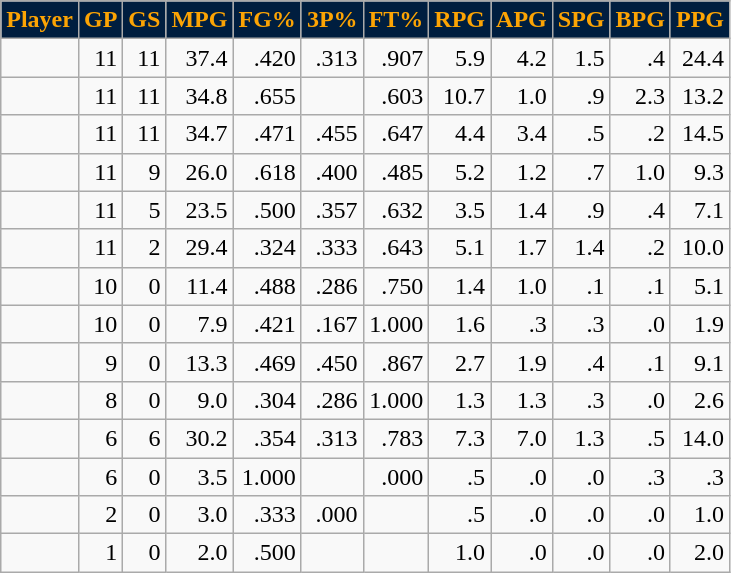<table class="wikitable sortable" style="text-align:right;">
<tr>
<th style="background:#001E3F; color:#FCA404">Player</th>
<th style="background:#001E3F; color:#FCA404">GP</th>
<th style="background:#001E3F; color:#FCA404">GS</th>
<th style="background:#001E3F; color:#FCA404">MPG</th>
<th style="background:#001E3F; color:#FCA404">FG%</th>
<th style="background:#001E3F; color:#FCA404">3P%</th>
<th style="background:#001E3F; color:#FCA404">FT%</th>
<th style="background:#001E3F; color:#FCA404">RPG</th>
<th style="background:#001E3F; color:#FCA404">APG</th>
<th style="background:#001E3F; color:#FCA404">SPG</th>
<th style="background:#001E3F; color:#FCA404">BPG</th>
<th style="background:#001E3F; color:#FCA404">PPG</th>
</tr>
<tr>
<td style="text-align:left;"></td>
<td>11</td>
<td>11</td>
<td>37.4</td>
<td>.420</td>
<td>.313</td>
<td>.907</td>
<td>5.9</td>
<td>4.2</td>
<td>1.5</td>
<td>.4</td>
<td>24.4</td>
</tr>
<tr>
<td style="text-align:left;"></td>
<td>11</td>
<td>11</td>
<td>34.8</td>
<td>.655</td>
<td></td>
<td>.603</td>
<td>10.7</td>
<td>1.0</td>
<td>.9</td>
<td>2.3</td>
<td>13.2</td>
</tr>
<tr>
<td style="text-align:left;"></td>
<td>11</td>
<td>11</td>
<td>34.7</td>
<td>.471</td>
<td>.455</td>
<td>.647</td>
<td>4.4</td>
<td>3.4</td>
<td>.5</td>
<td>.2</td>
<td>14.5</td>
</tr>
<tr>
<td style="text-align:left;"></td>
<td>11</td>
<td>9</td>
<td>26.0</td>
<td>.618</td>
<td>.400</td>
<td>.485</td>
<td>5.2</td>
<td>1.2</td>
<td>.7</td>
<td>1.0</td>
<td>9.3</td>
</tr>
<tr>
<td style="text-align:left;"></td>
<td>11</td>
<td>5</td>
<td>23.5</td>
<td>.500</td>
<td>.357</td>
<td>.632</td>
<td>3.5</td>
<td>1.4</td>
<td>.9</td>
<td>.4</td>
<td>7.1</td>
</tr>
<tr>
<td style="text-align:left;"></td>
<td>11</td>
<td>2</td>
<td>29.4</td>
<td>.324</td>
<td>.333</td>
<td>.643</td>
<td>5.1</td>
<td>1.7</td>
<td>1.4</td>
<td>.2</td>
<td>10.0</td>
</tr>
<tr>
<td style="text-align:left;"></td>
<td>10</td>
<td>0</td>
<td>11.4</td>
<td>.488</td>
<td>.286</td>
<td>.750</td>
<td>1.4</td>
<td>1.0</td>
<td>.1</td>
<td>.1</td>
<td>5.1</td>
</tr>
<tr>
<td style="text-align:left;"></td>
<td>10</td>
<td>0</td>
<td>7.9</td>
<td>.421</td>
<td>.167</td>
<td>1.000</td>
<td>1.6</td>
<td>.3</td>
<td>.3</td>
<td>.0</td>
<td>1.9</td>
</tr>
<tr>
<td style="text-align:left;"></td>
<td>9</td>
<td>0</td>
<td>13.3</td>
<td>.469</td>
<td>.450</td>
<td>.867</td>
<td>2.7</td>
<td>1.9</td>
<td>.4</td>
<td>.1</td>
<td>9.1</td>
</tr>
<tr>
<td style="text-align:left;"></td>
<td>8</td>
<td>0</td>
<td>9.0</td>
<td>.304</td>
<td>.286</td>
<td>1.000</td>
<td>1.3</td>
<td>1.3</td>
<td>.3</td>
<td>.0</td>
<td>2.6</td>
</tr>
<tr>
<td style="text-align:left;"></td>
<td>6</td>
<td>6</td>
<td>30.2</td>
<td>.354</td>
<td>.313</td>
<td>.783</td>
<td>7.3</td>
<td>7.0</td>
<td>1.3</td>
<td>.5</td>
<td>14.0</td>
</tr>
<tr>
<td style="text-align:left;"></td>
<td>6</td>
<td>0</td>
<td>3.5</td>
<td>1.000</td>
<td></td>
<td>.000</td>
<td>.5</td>
<td>.0</td>
<td>.0</td>
<td>.3</td>
<td>.3</td>
</tr>
<tr>
<td style="text-align:left;"></td>
<td>2</td>
<td>0</td>
<td>3.0</td>
<td>.333</td>
<td>.000</td>
<td></td>
<td>.5</td>
<td>.0</td>
<td>.0</td>
<td>.0</td>
<td>1.0</td>
</tr>
<tr>
<td style="text-align:left;"></td>
<td>1</td>
<td>0</td>
<td>2.0</td>
<td>.500</td>
<td></td>
<td></td>
<td>1.0</td>
<td>.0</td>
<td>.0</td>
<td>.0</td>
<td>2.0</td>
</tr>
</table>
